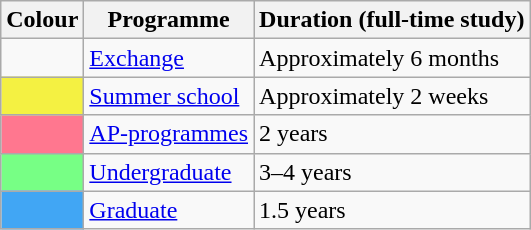<table class="wikitable">
<tr>
<th>Colour</th>
<th>Programme</th>
<th>Duration (full-time study)</th>
</tr>
<tr>
<td></td>
<td><a href='#'>Exchange</a></td>
<td>Approximately  6 months</td>
</tr>
<tr>
<td style="background: #f4f142;"></td>
<td><a href='#'>Summer school</a></td>
<td>Approximately 2 weeks</td>
</tr>
<tr>
<td style="background: #ff778f;"></td>
<td><a href='#'>AP-programmes</a></td>
<td>2 years</td>
</tr>
<tr>
<td style="background: #77ff85;"></td>
<td><a href='#'>Undergraduate</a></td>
<td>3–4 years</td>
</tr>
<tr>
<td style="background: #41a6f4;"></td>
<td><a href='#'>Graduate</a></td>
<td>1.5 years</td>
</tr>
</table>
